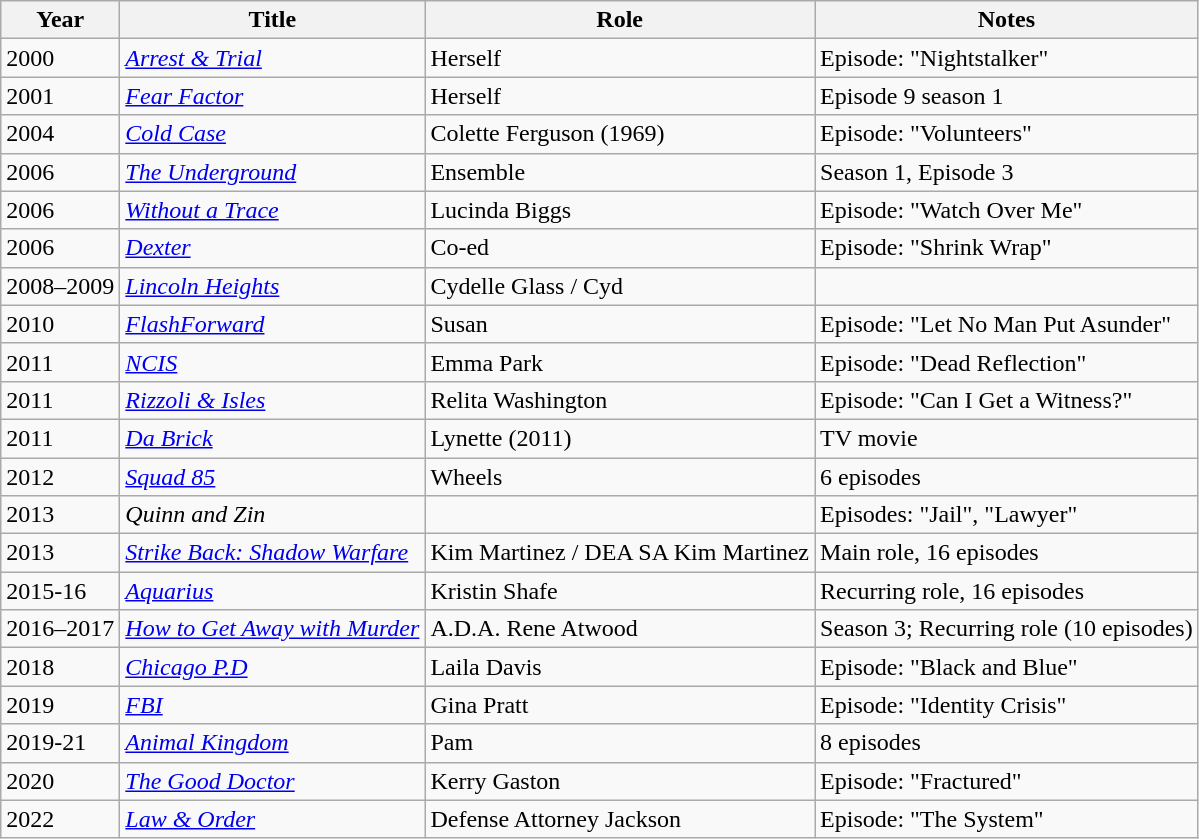<table class="wikitable sortable">
<tr>
<th>Year</th>
<th>Title</th>
<th>Role</th>
<th class="unsortable">Notes</th>
</tr>
<tr>
<td>2000</td>
<td><em><a href='#'>Arrest & Trial</a></em></td>
<td>Herself</td>
<td>Episode: "Nightstalker"</td>
</tr>
<tr>
<td>2001</td>
<td><em><a href='#'>Fear Factor</a></em></td>
<td>Herself</td>
<td>Episode 9 season 1</td>
</tr>
<tr>
<td>2004</td>
<td><em><a href='#'>Cold Case</a></em></td>
<td>Colette Ferguson (1969)</td>
<td>Episode: "Volunteers"</td>
</tr>
<tr>
<td>2006</td>
<td><em><a href='#'>The Underground</a></em></td>
<td>Ensemble</td>
<td>Season 1, Episode 3</td>
</tr>
<tr>
<td>2006</td>
<td><em><a href='#'>Without a Trace</a></em></td>
<td>Lucinda Biggs</td>
<td>Episode: "Watch Over Me"</td>
</tr>
<tr>
<td>2006</td>
<td><em><a href='#'>Dexter</a></em></td>
<td>Co-ed</td>
<td>Episode: "Shrink Wrap"</td>
</tr>
<tr>
<td>2008–2009</td>
<td><em><a href='#'>Lincoln Heights</a></em></td>
<td>Cydelle Glass / Cyd</td>
<td></td>
</tr>
<tr>
<td>2010</td>
<td><em><a href='#'>FlashForward</a></em></td>
<td>Susan</td>
<td>Episode: "Let No Man Put Asunder"</td>
</tr>
<tr>
<td>2011</td>
<td><em><a href='#'>NCIS</a></em></td>
<td>Emma Park</td>
<td>Episode: "Dead Reflection"</td>
</tr>
<tr>
<td>2011</td>
<td><em><a href='#'>Rizzoli & Isles</a></em></td>
<td>Relita Washington</td>
<td>Episode: "Can I Get a Witness?"</td>
</tr>
<tr>
<td>2011</td>
<td><em><a href='#'>Da Brick</a></em></td>
<td>Lynette (2011)</td>
<td>TV movie</td>
</tr>
<tr>
<td>2012</td>
<td><em><a href='#'>Squad 85</a></em></td>
<td>Wheels</td>
<td>6 episodes</td>
</tr>
<tr>
<td>2013</td>
<td><em>Quinn and Zin</em></td>
<td></td>
<td>Episodes: "Jail", "Lawyer"</td>
</tr>
<tr>
<td>2013</td>
<td><em><a href='#'>Strike Back: Shadow Warfare</a></em></td>
<td>Kim Martinez / DEA SA Kim Martinez</td>
<td>Main role, 16 episodes</td>
</tr>
<tr>
<td>2015-16</td>
<td><em><a href='#'>Aquarius</a></em></td>
<td>Kristin Shafe</td>
<td>Recurring role, 16 episodes</td>
</tr>
<tr>
<td>2016–2017</td>
<td><em><a href='#'>How to Get Away with Murder</a></em></td>
<td>A.D.A. Rene Atwood</td>
<td>Season 3; Recurring role (10 episodes)</td>
</tr>
<tr>
<td>2018</td>
<td><em><a href='#'>Chicago P.D</a></em></td>
<td>Laila Davis</td>
<td>Episode: "Black and Blue"</td>
</tr>
<tr>
<td>2019</td>
<td><em><a href='#'>FBI</a></em></td>
<td>Gina Pratt</td>
<td>Episode: "Identity Crisis"</td>
</tr>
<tr>
<td>2019-21</td>
<td><em><a href='#'>Animal Kingdom</a></em></td>
<td>Pam</td>
<td>8 episodes</td>
</tr>
<tr>
<td>2020</td>
<td><em><a href='#'>The Good Doctor</a></em></td>
<td>Kerry Gaston</td>
<td>Episode: "Fractured"</td>
</tr>
<tr>
<td>2022</td>
<td><em><a href='#'>Law & Order</a></em></td>
<td>Defense Attorney Jackson</td>
<td>Episode: "The System"</td>
</tr>
</table>
